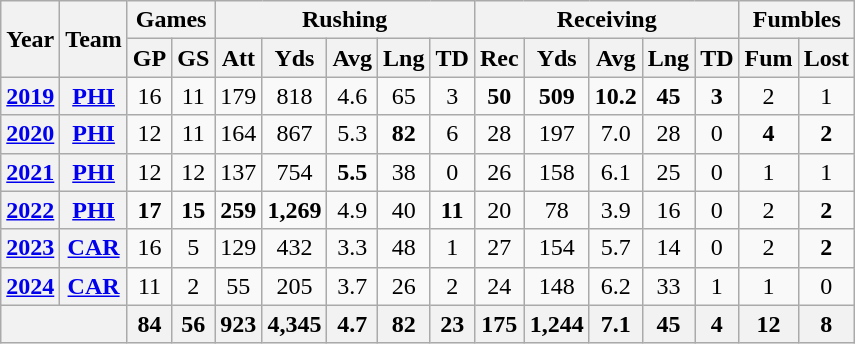<table class="wikitable" style="text-align:center">
<tr>
<th rowspan="2">Year</th>
<th rowspan="2">Team</th>
<th colspan="2">Games</th>
<th colspan="5">Rushing</th>
<th colspan="5">Receiving</th>
<th colspan="2">Fumbles</th>
</tr>
<tr>
<th>GP</th>
<th>GS</th>
<th>Att</th>
<th>Yds</th>
<th>Avg</th>
<th>Lng</th>
<th>TD</th>
<th>Rec</th>
<th>Yds</th>
<th>Avg</th>
<th>Lng</th>
<th>TD</th>
<th>Fum</th>
<th>Lost</th>
</tr>
<tr>
<th><a href='#'>2019</a></th>
<th><a href='#'>PHI</a></th>
<td>16</td>
<td>11</td>
<td>179</td>
<td>818</td>
<td>4.6</td>
<td>65</td>
<td>3</td>
<td><strong>50</strong></td>
<td><strong>509</strong></td>
<td><strong>10.2</strong></td>
<td><strong>45</strong></td>
<td><strong>3</strong></td>
<td>2</td>
<td>1</td>
</tr>
<tr>
<th><a href='#'>2020</a></th>
<th><a href='#'>PHI</a></th>
<td>12</td>
<td>11</td>
<td>164</td>
<td>867</td>
<td>5.3</td>
<td><strong>82</strong></td>
<td>6</td>
<td>28</td>
<td>197</td>
<td>7.0</td>
<td>28</td>
<td>0</td>
<td><strong>4</strong></td>
<td><strong>2</strong></td>
</tr>
<tr>
<th><a href='#'>2021</a></th>
<th><a href='#'>PHI</a></th>
<td>12</td>
<td>12</td>
<td>137</td>
<td>754</td>
<td><strong>5.5</strong></td>
<td>38</td>
<td>0</td>
<td>26</td>
<td>158</td>
<td>6.1</td>
<td>25</td>
<td>0</td>
<td>1</td>
<td>1</td>
</tr>
<tr>
<th><a href='#'>2022</a></th>
<th><a href='#'>PHI</a></th>
<td><strong>17</strong></td>
<td><strong>15</strong></td>
<td><strong>259</strong></td>
<td><strong>1,269</strong></td>
<td>4.9</td>
<td>40</td>
<td><strong>11</strong></td>
<td>20</td>
<td>78</td>
<td>3.9</td>
<td>16</td>
<td>0</td>
<td>2</td>
<td><strong>2</strong></td>
</tr>
<tr>
<th><a href='#'>2023</a></th>
<th><a href='#'>CAR</a></th>
<td>16</td>
<td>5</td>
<td>129</td>
<td>432</td>
<td>3.3</td>
<td>48</td>
<td>1</td>
<td>27</td>
<td>154</td>
<td>5.7</td>
<td>14</td>
<td>0</td>
<td>2</td>
<td><strong>2</strong></td>
</tr>
<tr>
<th><a href='#'>2024</a></th>
<th><a href='#'>CAR</a></th>
<td>11</td>
<td>2</td>
<td>55</td>
<td>205</td>
<td>3.7</td>
<td>26</td>
<td>2</td>
<td>24</td>
<td>148</td>
<td>6.2</td>
<td>33</td>
<td>1</td>
<td>1</td>
<td>0</td>
</tr>
<tr>
<th colspan="2"></th>
<th>84</th>
<th>56</th>
<th>923</th>
<th>4,345</th>
<th>4.7</th>
<th>82</th>
<th>23</th>
<th>175</th>
<th>1,244</th>
<th>7.1</th>
<th>45</th>
<th>4</th>
<th>12</th>
<th>8</th>
</tr>
</table>
